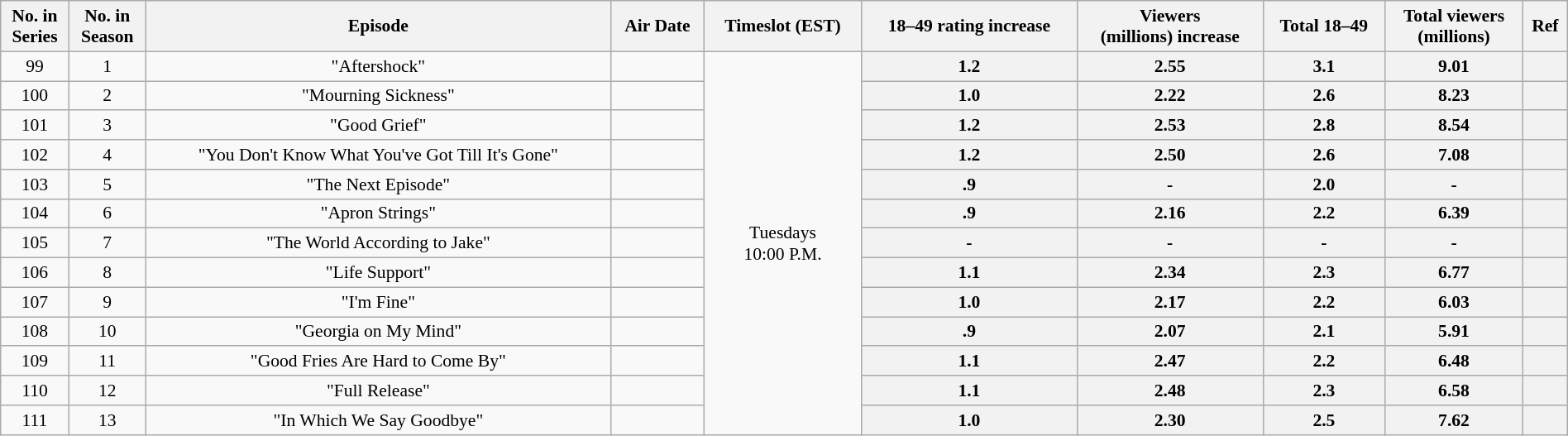<table class="wikitable" style="font-size:90%; text-align:center; width: 100%; margin-left: auto; margin-right: auto;">
<tr>
<th>No. in<br>Series</th>
<th>No. in<br>Season</th>
<th>Episode</th>
<th>Air Date</th>
<th>Timeslot (EST)</th>
<th>18–49 rating increase</th>
<th>Viewers<br>(millions) increase</th>
<th>Total 18–49</th>
<th>Total viewers<br>(millions)</th>
<th>Ref</th>
</tr>
<tr>
<td style="text-align:center">99</td>
<td style="text-align:center">1</td>
<td>"Aftershock"</td>
<td></td>
<td style="text-align:center" rowspan=13>Tuesdays<br>10:00 P.M.</td>
<th style="text-align:center">1.2</th>
<th style="text-align:center">2.55</th>
<th style="text-align:center">3.1</th>
<th style="text-align:center">9.01</th>
<th style="text-align:center"></th>
</tr>
<tr>
<td style="text-align:center">100</td>
<td style="text-align:center">2</td>
<td>"Mourning Sickness"</td>
<td></td>
<th style="text-align:center">1.0</th>
<th style="text-align:center">2.22</th>
<th style="text-align:center">2.6</th>
<th style="text-align:center">8.23</th>
<th style="text-align:center"></th>
</tr>
<tr>
<td style="text-align:center">101</td>
<td style="text-align:center">3</td>
<td>"Good Grief"</td>
<td></td>
<th style="text-align:center">1.2</th>
<th style="text-align:center">2.53</th>
<th style="text-align:center">2.8</th>
<th style="text-align:center">8.54</th>
<th style="text-align:center"></th>
</tr>
<tr>
<td style="text-align:center">102</td>
<td style="text-align:center">4</td>
<td>"You Don't Know What You've Got Till It's Gone"</td>
<td></td>
<th style="text-align:center">1.2</th>
<th style="text-align:center">2.50</th>
<th style="text-align:center">2.6</th>
<th style="text-align:center">7.08</th>
<th style="text-align:center"></th>
</tr>
<tr>
<td style="text-align:center">103</td>
<td style="text-align:center">5</td>
<td>"The Next Episode"</td>
<td></td>
<th style="text-align:center">.9</th>
<th style="text-align:center">-</th>
<th style="text-align:center">2.0</th>
<th style="text-align:center">-</th>
<th style="text-align:center"></th>
</tr>
<tr>
<td style="text-align:center">104</td>
<td style="text-align:center">6</td>
<td>"Apron Strings"</td>
<td></td>
<th style="text-align:center">.9</th>
<th style="text-align:center">2.16</th>
<th style="text-align:center">2.2</th>
<th style="text-align:center">6.39</th>
<th style="text-align:center"></th>
</tr>
<tr>
<td style="text-align:center">105</td>
<td style="text-align:center">7</td>
<td>"The World According to Jake"</td>
<td></td>
<th style="text-align:center">-</th>
<th style="text-align:center">-</th>
<th style="text-align:center">-</th>
<th style="text-align:center">-</th>
<th style="text-align:center"></th>
</tr>
<tr>
<td style="text-align:center">106</td>
<td style="text-align:center">8</td>
<td>"Life Support"</td>
<td></td>
<th style="text-align:center">1.1</th>
<th style="text-align:center">2.34</th>
<th style="text-align:center">2.3</th>
<th style="text-align:center">6.77</th>
<th style="text-align:center"></th>
</tr>
<tr>
<td style="text-align:center">107</td>
<td style="text-align:center">9</td>
<td>"I'm Fine"</td>
<td></td>
<th style="text-align:center">1.0</th>
<th style="text-align:center">2.17</th>
<th style="text-align:center">2.2</th>
<th style="text-align:center">6.03</th>
<th style="text-align:center"></th>
</tr>
<tr>
<td style="text-align:center">108</td>
<td style="text-align:center">10</td>
<td>"Georgia on My Mind"</td>
<td></td>
<th style="text-align:center">.9</th>
<th style="text-align:center">2.07</th>
<th style="text-align:center">2.1</th>
<th style="text-align:center">5.91</th>
<th style="text-align:center"></th>
</tr>
<tr>
<td style="text-align:center">109</td>
<td style="text-align:center">11</td>
<td>"Good Fries Are Hard to Come By"</td>
<td></td>
<th style="text-align:center">1.1</th>
<th style="text-align:center">2.47</th>
<th style="text-align:center">2.2</th>
<th style="text-align:center">6.48</th>
<th style="text-align:center"></th>
</tr>
<tr>
<td style="text-align:center">110</td>
<td style="text-align:center">12</td>
<td>"Full Release"</td>
<td></td>
<th style="text-align:center">1.1</th>
<th style="text-align:center">2.48</th>
<th style="text-align:center">2.3</th>
<th style="text-align:center">6.58</th>
<th style="text-align:center"></th>
</tr>
<tr>
<td style="text-align:center">111</td>
<td style="text-align:center">13</td>
<td>"In Which We Say Goodbye"</td>
<td></td>
<th style="text-align:center">1.0</th>
<th style="text-align:center">2.30</th>
<th style="text-align:center">2.5</th>
<th style="text-align:center">7.62</th>
<th style="text-align:center"></th>
</tr>
</table>
